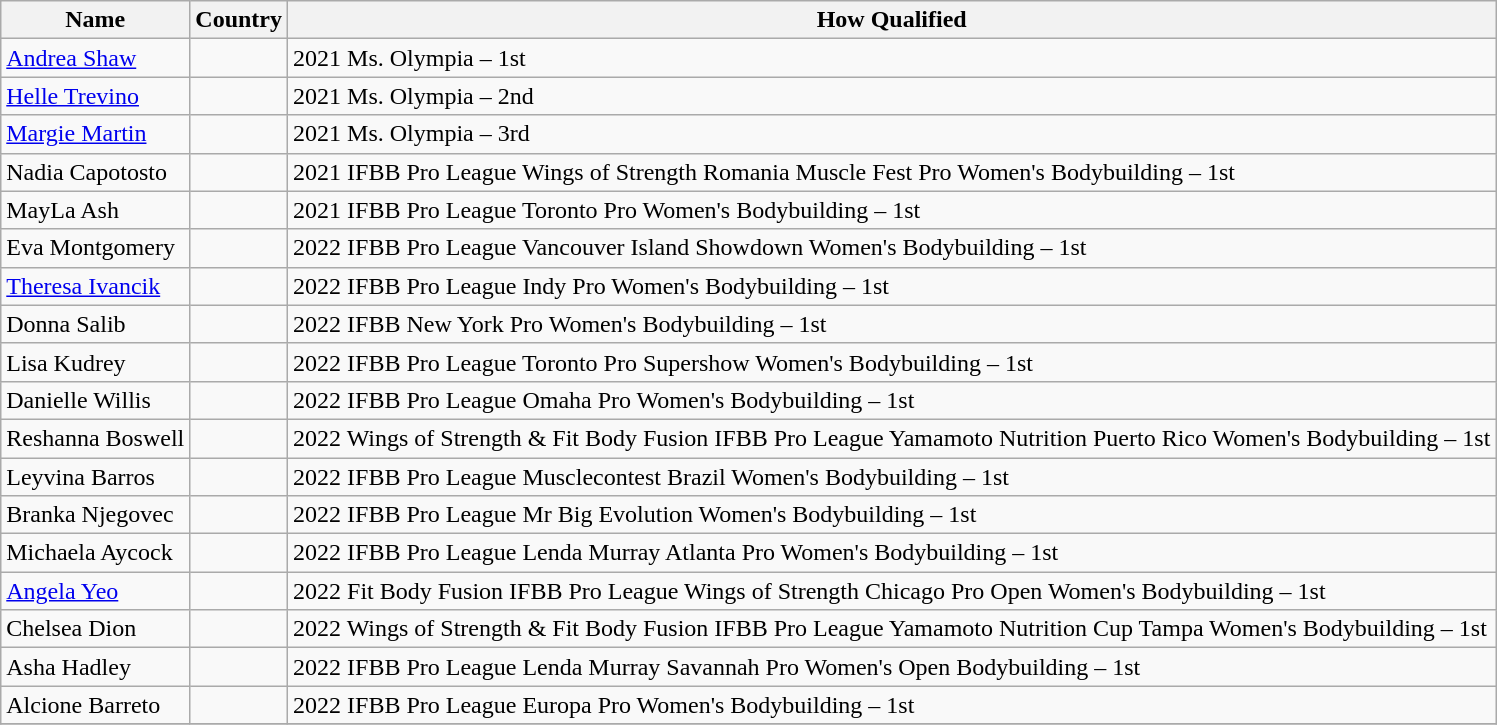<table class="wikitable">
<tr>
<th>Name</th>
<th>Country</th>
<th>How Qualified</th>
</tr>
<tr>
<td><a href='#'>Andrea Shaw</a></td>
<td></td>
<td>2021 Ms. Olympia – 1st</td>
</tr>
<tr>
<td><a href='#'>Helle Trevino</a></td>
<td></td>
<td>2021 Ms. Olympia – 2nd</td>
</tr>
<tr>
<td><a href='#'>Margie Martin</a></td>
<td></td>
<td>2021 Ms. Olympia – 3rd</td>
</tr>
<tr>
<td>Nadia Capotosto</td>
<td></td>
<td>2021 IFBB Pro League Wings of Strength Romania Muscle Fest Pro Women's Bodybuilding – 1st</td>
</tr>
<tr>
<td>MayLa Ash</td>
<td></td>
<td>2021 IFBB Pro League Toronto Pro Women's Bodybuilding – 1st</td>
</tr>
<tr>
<td>Eva Montgomery</td>
<td></td>
<td>2022 IFBB Pro League Vancouver Island Showdown Women's Bodybuilding – 1st</td>
</tr>
<tr>
<td><a href='#'>Theresa Ivancik</a></td>
<td></td>
<td>2022 IFBB Pro League Indy Pro Women's Bodybuilding – 1st</td>
</tr>
<tr>
<td>Donna Salib</td>
<td></td>
<td>2022 IFBB New York Pro Women's Bodybuilding – 1st</td>
</tr>
<tr>
<td>Lisa Kudrey</td>
<td></td>
<td>2022 IFBB Pro League Toronto Pro Supershow Women's Bodybuilding – 1st</td>
</tr>
<tr>
<td>Danielle Willis</td>
<td></td>
<td>2022 IFBB Pro League Omaha Pro Women's Bodybuilding – 1st</td>
</tr>
<tr>
<td>Reshanna Boswell</td>
<td></td>
<td>2022 Wings of Strength & Fit Body Fusion IFBB Pro League Yamamoto Nutrition Puerto Rico Women's Bodybuilding – 1st</td>
</tr>
<tr>
<td>Leyvina Barros</td>
<td></td>
<td>2022 IFBB Pro League Musclecontest Brazil Women's Bodybuilding – 1st</td>
</tr>
<tr>
<td>Branka Njegovec</td>
<td></td>
<td>2022 IFBB Pro League Mr Big Evolution Women's Bodybuilding – 1st</td>
</tr>
<tr>
<td>Michaela Aycock</td>
<td></td>
<td>2022 IFBB Pro League Lenda Murray Atlanta Pro Women's Bodybuilding – 1st</td>
</tr>
<tr>
<td><a href='#'>Angela Yeo</a></td>
<td></td>
<td>2022 Fit Body Fusion IFBB Pro League Wings of Strength Chicago Pro Open Women's Bodybuilding – 1st</td>
</tr>
<tr>
<td>Chelsea Dion</td>
<td></td>
<td>2022 Wings of Strength & Fit Body Fusion IFBB Pro League Yamamoto Nutrition Cup Tampa Women's Bodybuilding – 1st</td>
</tr>
<tr>
<td>Asha Hadley</td>
<td></td>
<td>2022 IFBB Pro League Lenda Murray Savannah Pro Women's Open Bodybuilding – 1st</td>
</tr>
<tr>
<td>Alcione Barreto</td>
<td></td>
<td>2022 IFBB Pro League Europa Pro Women's Bodybuilding – 1st</td>
</tr>
<tr>
</tr>
</table>
